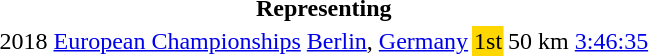<table>
<tr>
<th colspan="6">Representing </th>
</tr>
<tr>
<td>2018</td>
<td><a href='#'>European Championships</a></td>
<td><a href='#'>Berlin</a>, <a href='#'>Germany</a></td>
<td bgcolor=gold>1st</td>
<td>50 km</td>
<td><a href='#'>3:46:35</a></td>
</tr>
</table>
